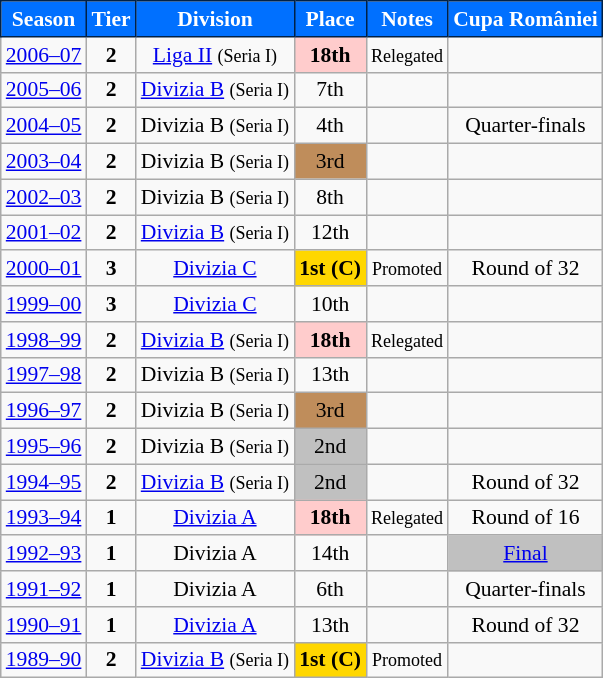<table class="wikitable" style="text-align:center; font-size:90%">
<tr>
<th style="background:#0070FF;color:#FFFFFF;border:1px solid #002147;">Season</th>
<th style="background:#0070FF;color:#FFFFFF;border:1px solid #002147;">Tier</th>
<th style="background:#0070FF;color:#FFFFFF;border:1px solid #002147;">Division</th>
<th style="background:#0070FF;color:#FFFFFF;border:1px solid #002147;">Place</th>
<th style="background:#0070FF;color:#FFFFFF;border:1px solid #002147;">Notes</th>
<th style="background:#0070FF;color:#FFFFFF;border:1px solid #002147;">Cupa României</th>
</tr>
<tr>
<td><a href='#'>2006–07</a></td>
<td><strong>2</strong></td>
<td><a href='#'>Liga II</a> <small>(Seria I)</small></td>
<td align=center bgcolor=#FFCCCC><strong>18th</strong></td>
<td><small>Relegated</small></td>
<td></td>
</tr>
<tr>
<td><a href='#'>2005–06</a></td>
<td><strong>2</strong></td>
<td><a href='#'>Divizia B</a> <small>(Seria I)</small></td>
<td>7th</td>
<td></td>
<td></td>
</tr>
<tr>
<td><a href='#'>2004–05</a></td>
<td><strong>2</strong></td>
<td>Divizia B <small>(Seria I)</small></td>
<td>4th</td>
<td></td>
<td>Quarter-finals</td>
</tr>
<tr>
<td><a href='#'>2003–04</a></td>
<td><strong>2</strong></td>
<td>Divizia B <small>(Seria I)</small></td>
<td align=center bgcolor=#BF8D5B>3rd</td>
<td></td>
<td></td>
</tr>
<tr>
<td><a href='#'>2002–03</a></td>
<td><strong>2</strong></td>
<td>Divizia B <small>(Seria I)</small></td>
<td>8th</td>
<td></td>
<td></td>
</tr>
<tr>
<td><a href='#'>2001–02</a></td>
<td><strong>2</strong></td>
<td><a href='#'>Divizia B</a> <small>(Seria I)</small></td>
<td>12th</td>
<td></td>
<td></td>
</tr>
<tr>
<td><a href='#'>2000–01</a></td>
<td><strong>3</strong></td>
<td><a href='#'>Divizia C</a></td>
<td align=center bgcolor=gold><strong>1st</strong> <strong>(C)</strong></td>
<td><small>Promoted</small></td>
<td>Round of 32</td>
</tr>
<tr>
<td><a href='#'>1999–00</a></td>
<td><strong>3</strong></td>
<td><a href='#'>Divizia C</a></td>
<td>10th</td>
<td></td>
<td></td>
</tr>
<tr>
<td><a href='#'>1998–99</a></td>
<td><strong>2</strong></td>
<td><a href='#'>Divizia B</a> <small>(Seria I)</small></td>
<td align=center bgcolor=#FFCCCC><strong>18th</strong></td>
<td><small>Relegated</small></td>
<td></td>
</tr>
<tr>
<td><a href='#'>1997–98</a></td>
<td><strong>2</strong></td>
<td>Divizia B <small>(Seria I)</small></td>
<td>13th</td>
<td></td>
<td></td>
</tr>
<tr>
<td><a href='#'>1996–97</a></td>
<td><strong>2</strong></td>
<td>Divizia B <small>(Seria I)</small></td>
<td align=center bgcolor=#BF8D5B>3rd</td>
<td></td>
<td></td>
</tr>
<tr>
<td><a href='#'>1995–96</a></td>
<td><strong>2</strong></td>
<td>Divizia B <small>(Seria I)</small></td>
<td align=center bgcolor=silver>2nd</td>
<td></td>
<td></td>
</tr>
<tr>
<td><a href='#'>1994–95</a></td>
<td><strong>2</strong></td>
<td><a href='#'>Divizia B</a> <small>(Seria I)</small></td>
<td align=center bgcolor=silver>2nd</td>
<td></td>
<td>Round of 32</td>
</tr>
<tr>
<td><a href='#'>1993–94</a></td>
<td><strong>1</strong></td>
<td><a href='#'>Divizia A</a></td>
<td align=center bgcolor=#FFCCCC><strong>18th</strong></td>
<td><small>Relegated</small></td>
<td>Round of 16</td>
</tr>
<tr>
<td><a href='#'>1992–93</a></td>
<td><strong>1</strong></td>
<td>Divizia A</td>
<td>14th</td>
<td></td>
<td align=center bgcolor=silver><a href='#'>Final</a></td>
</tr>
<tr>
<td><a href='#'>1991–92</a></td>
<td><strong>1</strong></td>
<td>Divizia A</td>
<td>6th</td>
<td></td>
<td>Quarter-finals</td>
</tr>
<tr>
<td><a href='#'>1990–91</a></td>
<td><strong>1</strong></td>
<td><a href='#'>Divizia A</a></td>
<td>13th</td>
<td></td>
<td>Round of 32</td>
</tr>
<tr>
<td><a href='#'>1989–90</a></td>
<td><strong>2</strong></td>
<td><a href='#'>Divizia B</a> <small>(Seria I)</small></td>
<td align=center bgcolor=gold><strong>1st</strong> <strong>(C)</strong></td>
<td><small>Promoted</small></td>
<td></td>
</tr>
</table>
